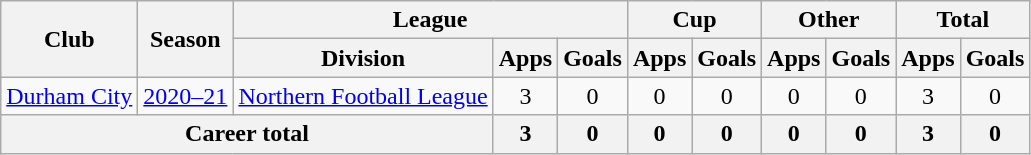<table class="wikitable" style="text-align: center">
<tr>
<th rowspan="2">Club</th>
<th rowspan="2">Season</th>
<th colspan="3">League</th>
<th colspan="2">Cup</th>
<th colspan="2">Other</th>
<th colspan="2">Total</th>
</tr>
<tr>
<th>Division</th>
<th>Apps</th>
<th>Goals</th>
<th>Apps</th>
<th>Goals</th>
<th>Apps</th>
<th>Goals</th>
<th>Apps</th>
<th>Goals</th>
</tr>
<tr>
<td><a href='#'>Durham City</a></td>
<td><a href='#'>2020–21</a></td>
<td><a href='#'>Northern Football League</a></td>
<td>3</td>
<td>0</td>
<td>0</td>
<td>0</td>
<td>0</td>
<td>0</td>
<td>3</td>
<td>0</td>
</tr>
<tr>
<th colspan="3">Career total</th>
<th>3</th>
<th>0</th>
<th>0</th>
<th>0</th>
<th>0</th>
<th>0</th>
<th>3</th>
<th>0</th>
</tr>
</table>
